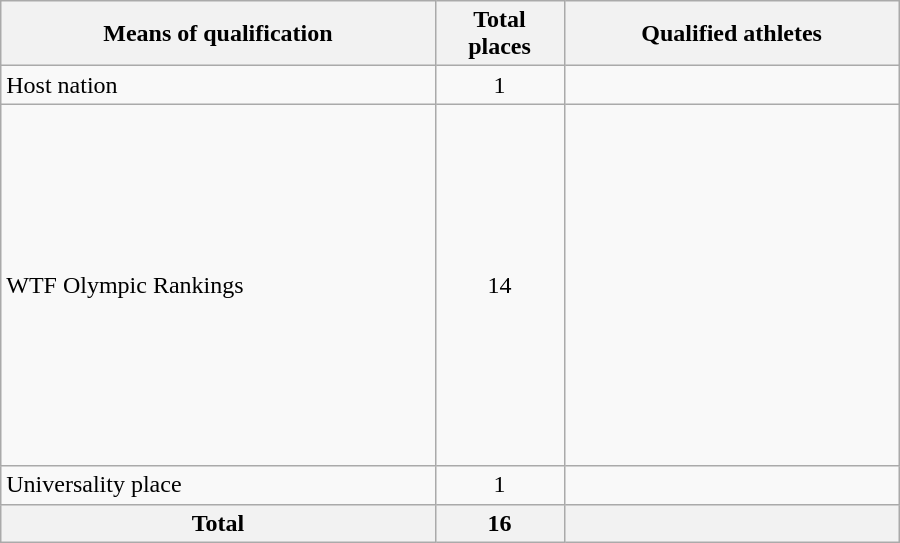<table class="wikitable" width=600>
<tr>
<th>Means of qualification</th>
<th>Total<br>places</th>
<th>Qualified athletes</th>
</tr>
<tr>
<td>Host nation</td>
<td align="center">1</td>
<td></td>
</tr>
<tr>
<td>WTF Olympic Rankings</td>
<td align="center">14</td>
<td><br><br><br><br><br><br><br><br><br><br><br><br><br></td>
</tr>
<tr>
<td>Universality place</td>
<td align="center">1</td>
<td></td>
</tr>
<tr>
<th>Total</th>
<th>16</th>
<th></th>
</tr>
</table>
